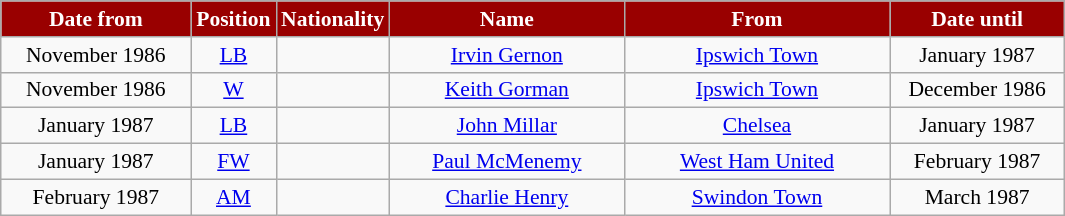<table class="wikitable"  style="text-align:center; font-size:90%; ">
<tr>
<th style="background:#990000; color:white; width:120px;">Date from</th>
<th style="background:#990000; color:white; width:50px;">Position</th>
<th style="background:#990000; color:white; width:50px;">Nationality</th>
<th style="background:#990000; color:white; width:150px;">Name</th>
<th style="background:#990000; color:white; width:170px;">From</th>
<th style="background:#990000; color:white; width:110px;">Date until</th>
</tr>
<tr>
<td>November 1986</td>
<td><a href='#'>LB</a></td>
<td></td>
<td><a href='#'>Irvin Gernon</a></td>
<td> <a href='#'>Ipswich Town</a></td>
<td>January 1987</td>
</tr>
<tr>
<td>November 1986</td>
<td><a href='#'>W</a></td>
<td></td>
<td><a href='#'>Keith Gorman</a></td>
<td> <a href='#'>Ipswich Town</a></td>
<td>December 1986</td>
</tr>
<tr>
<td>January 1987</td>
<td><a href='#'>LB</a></td>
<td></td>
<td><a href='#'>John Millar</a></td>
<td> <a href='#'>Chelsea</a></td>
<td>January 1987</td>
</tr>
<tr>
<td>January 1987</td>
<td><a href='#'>FW</a></td>
<td></td>
<td><a href='#'>Paul McMenemy</a></td>
<td> <a href='#'>West Ham United</a></td>
<td>February 1987</td>
</tr>
<tr>
<td>February 1987</td>
<td><a href='#'>AM</a></td>
<td></td>
<td><a href='#'>Charlie Henry</a></td>
<td> <a href='#'>Swindon Town</a></td>
<td>March 1987</td>
</tr>
</table>
